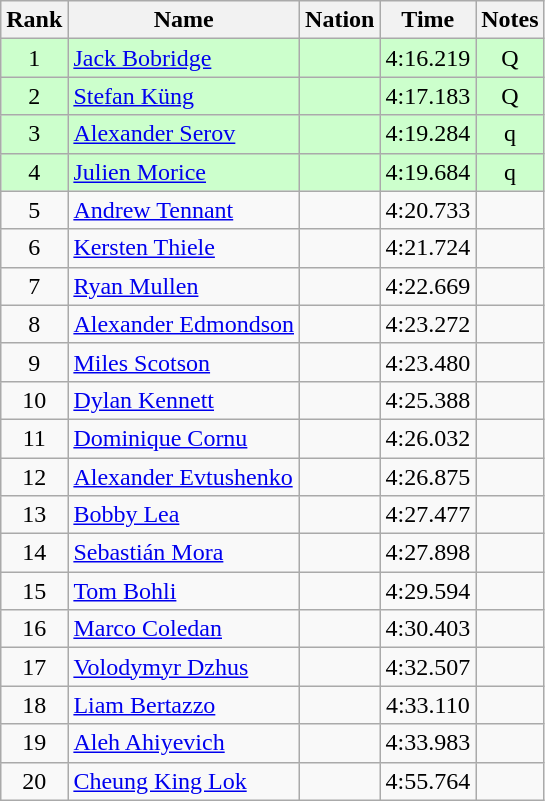<table class="wikitable sortable" style="text-align:center">
<tr>
<th>Rank</th>
<th>Name</th>
<th>Nation</th>
<th>Time</th>
<th>Notes</th>
</tr>
<tr bgcolor=ccffcc>
<td>1</td>
<td align=left><a href='#'>Jack Bobridge</a></td>
<td align=left></td>
<td>4:16.219</td>
<td>Q</td>
</tr>
<tr bgcolor=ccffcc>
<td>2</td>
<td align=left><a href='#'>Stefan Küng</a></td>
<td align=left></td>
<td>4:17.183</td>
<td>Q</td>
</tr>
<tr bgcolor=ccffcc>
<td>3</td>
<td align=left><a href='#'>Alexander Serov</a></td>
<td align=left></td>
<td>4:19.284</td>
<td>q</td>
</tr>
<tr bgcolor=ccffcc>
<td>4</td>
<td align=left><a href='#'>Julien Morice</a></td>
<td align=left></td>
<td>4:19.684</td>
<td>q</td>
</tr>
<tr>
<td>5</td>
<td align=left><a href='#'>Andrew Tennant</a></td>
<td align=left></td>
<td>4:20.733</td>
<td></td>
</tr>
<tr>
<td>6</td>
<td align=left><a href='#'>Kersten Thiele</a></td>
<td align=left></td>
<td>4:21.724</td>
<td></td>
</tr>
<tr>
<td>7</td>
<td align=left><a href='#'>Ryan Mullen</a></td>
<td align=left></td>
<td>4:22.669</td>
<td></td>
</tr>
<tr>
<td>8</td>
<td align=left><a href='#'>Alexander Edmondson</a></td>
<td align=left></td>
<td>4:23.272</td>
<td></td>
</tr>
<tr>
<td>9</td>
<td align=left><a href='#'>Miles Scotson</a></td>
<td align=left></td>
<td>4:23.480</td>
<td></td>
</tr>
<tr>
<td>10</td>
<td align=left><a href='#'>Dylan Kennett</a></td>
<td align=left></td>
<td>4:25.388</td>
<td></td>
</tr>
<tr>
<td>11</td>
<td align=left><a href='#'>Dominique Cornu</a></td>
<td align=left></td>
<td>4:26.032</td>
<td></td>
</tr>
<tr>
<td>12</td>
<td align=left><a href='#'>Alexander Evtushenko</a></td>
<td align=left></td>
<td>4:26.875</td>
<td></td>
</tr>
<tr>
<td>13</td>
<td align=left><a href='#'>Bobby Lea</a></td>
<td align=left></td>
<td>4:27.477</td>
<td></td>
</tr>
<tr>
<td>14</td>
<td align=left><a href='#'>Sebastián Mora</a></td>
<td align=left></td>
<td>4:27.898</td>
<td></td>
</tr>
<tr>
<td>15</td>
<td align=left><a href='#'>Tom Bohli</a></td>
<td align=left></td>
<td>4:29.594</td>
<td></td>
</tr>
<tr>
<td>16</td>
<td align=left><a href='#'>Marco Coledan</a></td>
<td align=left></td>
<td>4:30.403</td>
<td></td>
</tr>
<tr>
<td>17</td>
<td align=left><a href='#'>Volodymyr Dzhus</a></td>
<td align=left></td>
<td>4:32.507</td>
<td></td>
</tr>
<tr>
<td>18</td>
<td align=left><a href='#'>Liam Bertazzo</a></td>
<td align=left></td>
<td>4:33.110</td>
<td></td>
</tr>
<tr>
<td>19</td>
<td align=left><a href='#'>Aleh Ahiyevich</a></td>
<td align=left></td>
<td>4:33.983</td>
<td></td>
</tr>
<tr>
<td>20</td>
<td align=left><a href='#'>Cheung King Lok</a></td>
<td align=left></td>
<td>4:55.764</td>
<td></td>
</tr>
</table>
